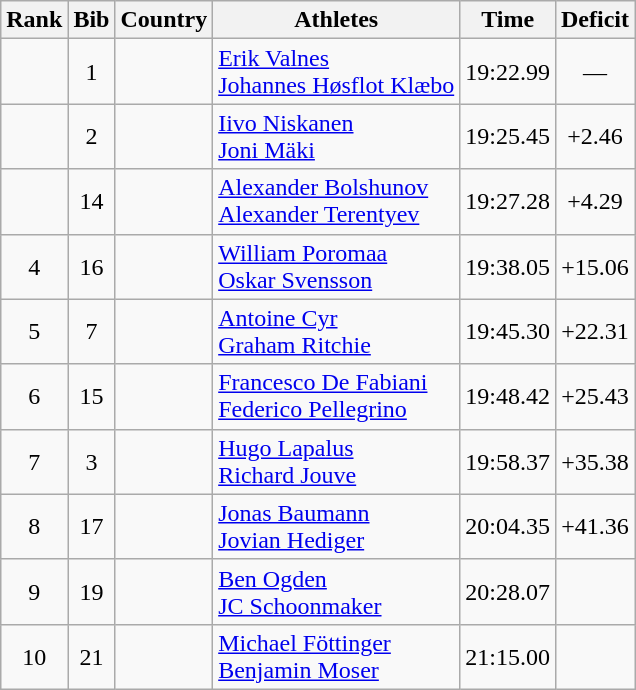<table class="wikitable sortable" style="text-align:center">
<tr>
<th>Rank</th>
<th>Bib</th>
<th>Country</th>
<th>Athletes</th>
<th>Time</th>
<th>Deficit</th>
</tr>
<tr>
<td></td>
<td>1</td>
<td align=left></td>
<td align=left><a href='#'>Erik Valnes</a><br><a href='#'>Johannes Høsflot Klæbo</a></td>
<td>19:22.99</td>
<td>—</td>
</tr>
<tr>
<td></td>
<td>2</td>
<td align=left></td>
<td align=left><a href='#'>Iivo Niskanen</a><br><a href='#'>Joni Mäki</a></td>
<td>19:25.45</td>
<td>+2.46</td>
</tr>
<tr>
<td></td>
<td>14</td>
<td align=left></td>
<td align=left><a href='#'>Alexander Bolshunov</a><br><a href='#'>Alexander Terentyev</a></td>
<td>19:27.28</td>
<td>+4.29</td>
</tr>
<tr>
<td>4</td>
<td>16</td>
<td align=left></td>
<td align=left><a href='#'>William Poromaa</a><br><a href='#'>Oskar Svensson</a></td>
<td>19:38.05</td>
<td>+15.06</td>
</tr>
<tr>
<td>5</td>
<td>7</td>
<td align=left></td>
<td align=left><a href='#'>Antoine Cyr</a><br><a href='#'>Graham Ritchie</a></td>
<td>19:45.30</td>
<td>+22.31</td>
</tr>
<tr>
<td>6</td>
<td>15</td>
<td align=left></td>
<td align=left><a href='#'>Francesco De Fabiani</a><br><a href='#'>Federico Pellegrino</a></td>
<td>19:48.42</td>
<td>+25.43</td>
</tr>
<tr>
<td>7</td>
<td>3</td>
<td align=left></td>
<td align=left><a href='#'>Hugo Lapalus</a><br><a href='#'>Richard Jouve</a></td>
<td>19:58.37</td>
<td>+35.38</td>
</tr>
<tr>
<td>8</td>
<td>17</td>
<td align=left></td>
<td align=left><a href='#'>Jonas Baumann</a><br><a href='#'>Jovian Hediger</a></td>
<td>20:04.35</td>
<td>+41.36</td>
</tr>
<tr>
<td>9</td>
<td>19</td>
<td align=left></td>
<td align=left><a href='#'>Ben Ogden</a><br><a href='#'>JC Schoonmaker</a></td>
<td>20:28.07</td>
<td></td>
</tr>
<tr>
<td>10</td>
<td>21</td>
<td align=left></td>
<td align=left><a href='#'>Michael Föttinger</a><br><a href='#'>Benjamin Moser</a></td>
<td>21:15.00</td>
<td></td>
</tr>
</table>
